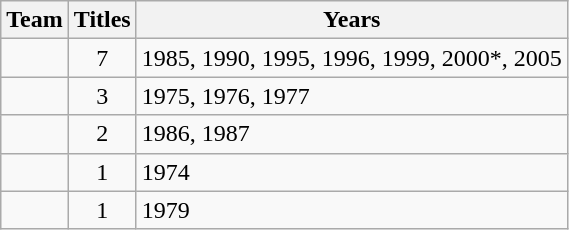<table class="wikitable sortable" style="text-align:center">
<tr>
<th>Team</th>
<th>Titles</th>
<th>Years</th>
</tr>
<tr>
<td style=><em></em></td>
<td>7</td>
<td align=left>1985, 1990, 1995, 1996, 1999, 2000*, 2005</td>
</tr>
<tr>
<td style=><em></em></td>
<td>3</td>
<td align=left>1975, 1976, 1977</td>
</tr>
<tr>
<td style=><em></em></td>
<td>2</td>
<td align=left>1986, 1987</td>
</tr>
<tr>
<td style=><em></em></td>
<td>1</td>
<td align=left>1974</td>
</tr>
<tr>
<td style=><em></em></td>
<td>1</td>
<td align=left>1979</td>
</tr>
</table>
